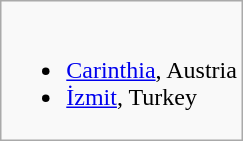<table class="wikitable">
<tr valign="top">
<td><br><ul><li> <a href='#'>Carinthia</a>, Austria</li><li> <a href='#'>İzmit</a>, Turkey</li></ul></td>
</tr>
</table>
